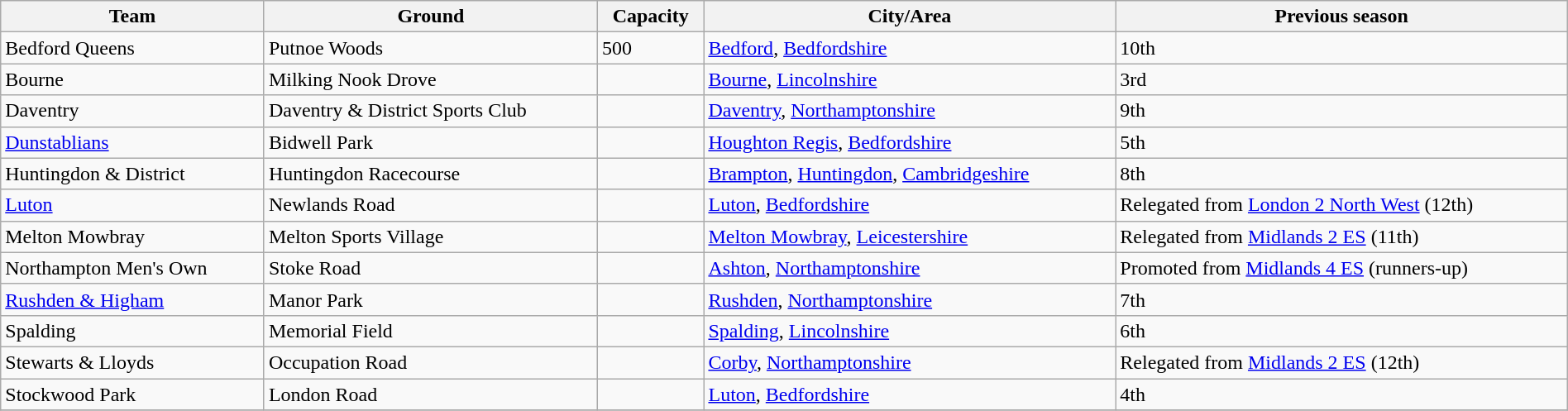<table class="wikitable sortable" width=100%>
<tr>
<th>Team</th>
<th>Ground</th>
<th>Capacity</th>
<th>City/Area</th>
<th>Previous season</th>
</tr>
<tr>
<td>Bedford Queens</td>
<td>Putnoe Woods</td>
<td>500</td>
<td><a href='#'>Bedford</a>, <a href='#'>Bedfordshire</a></td>
<td>10th</td>
</tr>
<tr>
<td>Bourne</td>
<td>Milking Nook Drove</td>
<td></td>
<td><a href='#'>Bourne</a>, <a href='#'>Lincolnshire</a></td>
<td>3rd</td>
</tr>
<tr>
<td>Daventry</td>
<td>Daventry & District Sports Club</td>
<td></td>
<td><a href='#'>Daventry</a>, <a href='#'>Northamptonshire</a></td>
<td>9th</td>
</tr>
<tr>
<td><a href='#'>Dunstablians</a></td>
<td>Bidwell Park</td>
<td></td>
<td><a href='#'>Houghton Regis</a>, <a href='#'>Bedfordshire</a></td>
<td>5th</td>
</tr>
<tr>
<td>Huntingdon & District</td>
<td>Huntingdon Racecourse</td>
<td></td>
<td><a href='#'>Brampton</a>, <a href='#'>Huntingdon</a>, <a href='#'>Cambridgeshire</a></td>
<td>8th</td>
</tr>
<tr>
<td><a href='#'>Luton</a></td>
<td>Newlands Road</td>
<td></td>
<td><a href='#'>Luton</a>, <a href='#'>Bedfordshire</a></td>
<td>Relegated from <a href='#'>London 2 North West</a> (12th)</td>
</tr>
<tr>
<td>Melton Mowbray</td>
<td>Melton Sports Village</td>
<td></td>
<td><a href='#'>Melton Mowbray</a>, <a href='#'>Leicestershire</a></td>
<td>Relegated from <a href='#'>Midlands 2 ES</a> (11th)</td>
</tr>
<tr>
<td>Northampton Men's Own</td>
<td>Stoke Road</td>
<td></td>
<td><a href='#'>Ashton</a>, <a href='#'>Northamptonshire</a></td>
<td>Promoted from <a href='#'>Midlands 4 ES</a> (runners-up)</td>
</tr>
<tr>
<td><a href='#'>Rushden & Higham</a></td>
<td>Manor Park</td>
<td></td>
<td><a href='#'>Rushden</a>, <a href='#'>Northamptonshire</a></td>
<td>7th</td>
</tr>
<tr>
<td>Spalding</td>
<td>Memorial Field</td>
<td></td>
<td><a href='#'>Spalding</a>, <a href='#'>Lincolnshire</a></td>
<td>6th</td>
</tr>
<tr>
<td>Stewarts & Lloyds</td>
<td>Occupation Road</td>
<td></td>
<td><a href='#'>Corby</a>, <a href='#'>Northamptonshire</a></td>
<td>Relegated from <a href='#'>Midlands 2 ES</a> (12th)</td>
</tr>
<tr>
<td>Stockwood Park</td>
<td>London Road</td>
<td></td>
<td><a href='#'>Luton</a>, <a href='#'>Bedfordshire</a></td>
<td>4th</td>
</tr>
<tr>
</tr>
</table>
